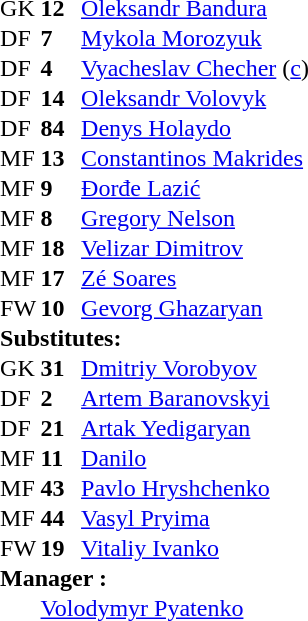<table align="center" border="0" cellspacing="2" cellpadding="0" style="background:transparent">
<tr>
<th width="25"></th>
<th width="25"></th>
<th></th>
<th></th>
<th></th>
<th></th>
</tr>
<tr>
<td>GK</td>
<td><strong>12</strong></td>
<td> <a href='#'>Oleksandr Bandura</a></td>
</tr>
<tr>
<td>DF</td>
<td><strong>7</strong></td>
<td> <a href='#'>Mykola Morozyuk</a></td>
</tr>
<tr>
<td>DF</td>
<td><strong>4</strong></td>
<td> <a href='#'>Vyacheslav Checher</a> (<a href='#'>c</a>)</td>
<td></td>
</tr>
<tr>
<td>DF</td>
<td><strong>14</strong></td>
<td> <a href='#'>Oleksandr Volovyk</a></td>
<td></td>
</tr>
<tr>
<td>DF</td>
<td><strong>84</strong></td>
<td> <a href='#'>Denys Holaydo</a></td>
</tr>
<tr>
<td>MF</td>
<td><strong>13</strong></td>
<td> <a href='#'>Constantinos Makrides</a></td>
</tr>
<tr>
<td>MF</td>
<td><strong>9</strong></td>
<td> <a href='#'>Đorđe Lazić</a></td>
<td></td>
<td></td>
</tr>
<tr>
<td>MF</td>
<td><strong>8</strong></td>
<td> <a href='#'>Gregory Nelson</a></td>
<td></td>
<td></td>
</tr>
<tr>
<td>MF</td>
<td><strong>18</strong></td>
<td> <a href='#'>Velizar Dimitrov</a></td>
<td></td>
<td></td>
</tr>
<tr>
<td>MF</td>
<td><strong>17</strong></td>
<td> <a href='#'>Zé Soares</a></td>
<td></td>
<td></td>
</tr>
<tr>
<td>FW</td>
<td><strong>10</strong></td>
<td> <a href='#'>Gevorg Ghazaryan</a></td>
<td></td>
<td></td>
</tr>
<tr>
<td colspan=4><strong>Substitutes:</strong></td>
</tr>
<tr>
<td>GK</td>
<td><strong>31</strong></td>
<td> <a href='#'>Dmitriy Vorobyov</a></td>
</tr>
<tr>
<td>DF</td>
<td><strong>2</strong></td>
<td> <a href='#'>Artem Baranovskyi</a></td>
</tr>
<tr>
<td>DF</td>
<td><strong>21</strong></td>
<td> <a href='#'>Artak Yedigaryan</a></td>
</tr>
<tr>
<td>MF</td>
<td><strong>11</strong></td>
<td> <a href='#'>Danilo</a></td>
<td></td>
<td></td>
</tr>
<tr>
<td>MF</td>
<td><strong>43</strong></td>
<td> <a href='#'>Pavlo Hryshchenko</a></td>
</tr>
<tr>
<td>MF</td>
<td><strong>44</strong></td>
<td> <a href='#'>Vasyl Pryima</a></td>
<td></td>
<td></td>
</tr>
<tr>
<td>FW</td>
<td><strong>19</strong></td>
<td> <a href='#'>Vitaliy Ivanko</a></td>
<td></td>
<td></td>
</tr>
<tr>
<td colspan="6"><strong>Manager :</strong></td>
</tr>
<tr>
<td></td>
<td colspan="5"> <a href='#'>Volodymyr Pyatenko</a></td>
</tr>
</table>
